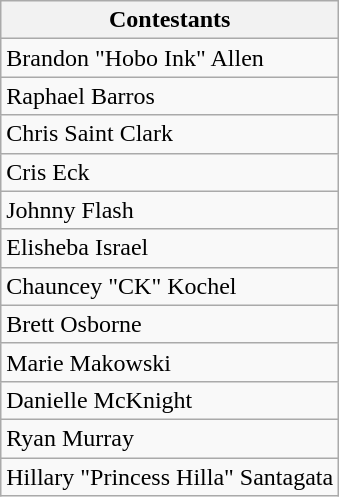<table class="wikitable">
<tr>
<th>Contestants</th>
</tr>
<tr>
<td>Brandon "Hobo Ink" Allen</td>
</tr>
<tr>
<td>Raphael Barros</td>
</tr>
<tr>
<td>Chris Saint Clark</td>
</tr>
<tr>
<td>Cris Eck</td>
</tr>
<tr>
<td>Johnny Flash</td>
</tr>
<tr>
<td>Elisheba Israel</td>
</tr>
<tr>
<td>Chauncey "CK" Kochel</td>
</tr>
<tr>
<td>Brett Osborne</td>
</tr>
<tr>
<td>Marie Makowski</td>
</tr>
<tr>
<td>Danielle McKnight</td>
</tr>
<tr>
<td>Ryan Murray</td>
</tr>
<tr>
<td>Hillary "Princess Hilla" Santagata</td>
</tr>
</table>
